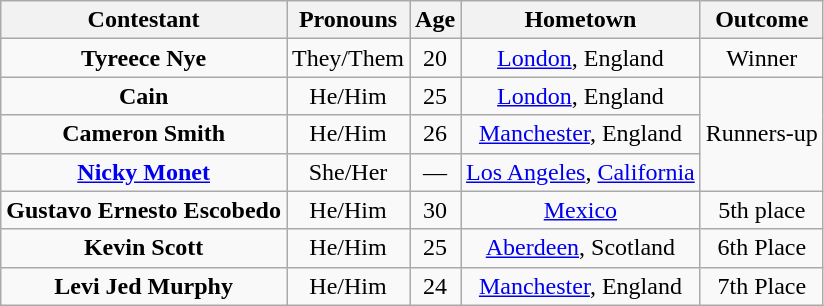<table class="wikitable sortable" style="text-align:center;">
<tr>
<th scope="col">Contestant</th>
<th scope="col">Pronouns</th>
<th scope="col">Age</th>
<th scope="col">Hometown</th>
<th scope="col">Outcome</th>
</tr>
<tr>
<td><strong>Tyreece Nye</strong></td>
<td>They/Them</td>
<td>20</td>
<td><a href='#'>London</a>, England</td>
<td>Winner</td>
</tr>
<tr>
<td><strong>Cain</strong></td>
<td>He/Him</td>
<td>25</td>
<td><a href='#'>London</a>, England</td>
<td rowspan="3">Runners-up</td>
</tr>
<tr>
<td><strong>Cameron Smith</strong></td>
<td>He/Him</td>
<td>26</td>
<td><a href='#'>Manchester</a>, England</td>
</tr>
<tr>
<td><strong><a href='#'>Nicky Monet</a></strong></td>
<td>She/Her</td>
<td>—</td>
<td><a href='#'>Los Angeles</a>, <a href='#'>California</a></td>
</tr>
<tr>
<td><strong>Gustavo Ernesto Escobedo</strong></td>
<td>He/Him</td>
<td>30</td>
<td><a href='#'>Mexico</a></td>
<td>5th place</td>
</tr>
<tr>
<td><strong>Kevin Scott</strong></td>
<td>He/Him</td>
<td>25</td>
<td><a href='#'>Aberdeen</a>, Scotland</td>
<td>6th Place</td>
</tr>
<tr>
<td><strong>Levi Jed Murphy</strong></td>
<td>He/Him</td>
<td>24</td>
<td><a href='#'>Manchester</a>, England</td>
<td>7th Place</td>
</tr>
</table>
